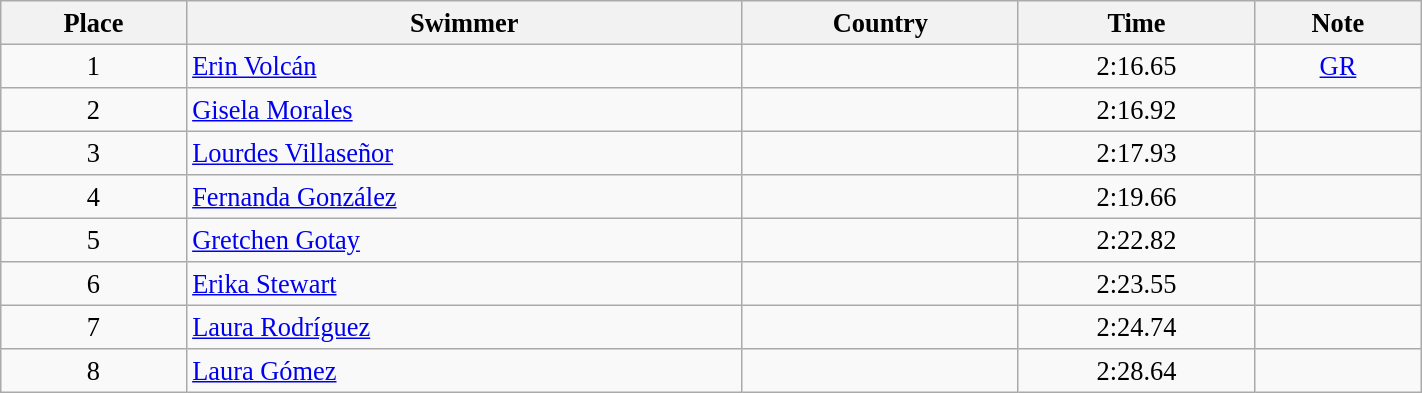<table class="wikitable" style=" text-align:center; font-size:110%;" width="75%">
<tr>
<th>Place</th>
<th>Swimmer</th>
<th>Country</th>
<th>Time</th>
<th>Note</th>
</tr>
<tr>
<td>1</td>
<td align=left><a href='#'>Erin Volcán</a></td>
<td align=left></td>
<td>2:16.65</td>
<td><a href='#'>GR</a></td>
</tr>
<tr>
<td>2</td>
<td align=left><a href='#'>Gisela Morales</a></td>
<td align=left></td>
<td>2:16.92</td>
<td></td>
</tr>
<tr>
<td>3</td>
<td align=left><a href='#'>Lourdes Villaseñor</a></td>
<td align=left></td>
<td>2:17.93</td>
<td></td>
</tr>
<tr>
<td>4</td>
<td align=left><a href='#'>Fernanda González</a></td>
<td align=left></td>
<td>2:19.66</td>
<td></td>
</tr>
<tr>
<td>5</td>
<td align=left><a href='#'>Gretchen Gotay</a></td>
<td align=left></td>
<td>2:22.82</td>
<td></td>
</tr>
<tr>
<td>6</td>
<td align=left><a href='#'>Erika Stewart</a></td>
<td align=left></td>
<td>2:23.55</td>
<td></td>
</tr>
<tr>
<td>7</td>
<td align=left><a href='#'>Laura Rodríguez</a></td>
<td align=left></td>
<td>2:24.74</td>
<td></td>
</tr>
<tr>
<td>8</td>
<td align=left><a href='#'>Laura Gómez</a></td>
<td align=left></td>
<td>2:28.64</td>
<td></td>
</tr>
</table>
